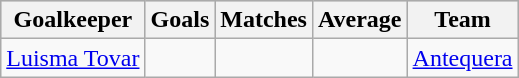<table class="wikitable sortable" class="wikitable">
<tr style="background:#ccc; text-align:center;">
<th>Goalkeeper</th>
<th>Goals</th>
<th>Matches</th>
<th>Average</th>
<th>Team</th>
</tr>
<tr>
<td> <a href='#'>Luisma Tovar</a></td>
<td></td>
<td></td>
<td></td>
<td><a href='#'>Antequera</a></td>
</tr>
</table>
